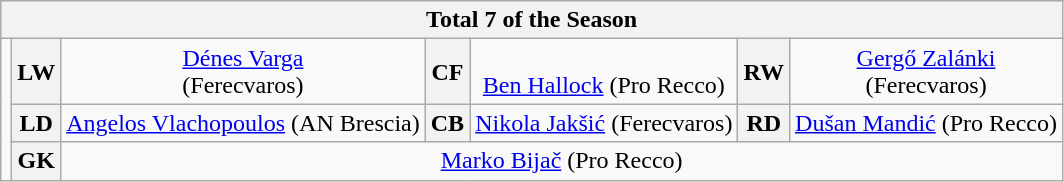<table class="wikitable" style="text-align:center">
<tr>
<th colspan="7">Total 7 of the Season</th>
</tr>
<tr>
<td rowspan="3"></td>
<th>LW</th>
<td> <a href='#'>Dénes Varga</a><br>(Ferecvaros)</td>
<th>CF</th>
<td><br><a href='#'>Ben Hallock</a>
(Pro Recco)</td>
<th>RW</th>
<td> <a href='#'>Gergő Zalánki</a><br>(Ferecvaros)</td>
</tr>
<tr>
<th>LD</th>
<td> <a href='#'>Angelos Vlachopoulos</a> (AN Brescia)</td>
<th>CB</th>
<td> <a href='#'>Nikola Jakšić</a> (Ferecvaros)</td>
<th>RD</th>
<td> <a href='#'>Dušan Mandić</a> (Pro Recco)</td>
</tr>
<tr>
<th>GK</th>
<td colspan="5"> <a href='#'>Marko Bijač</a> (Pro Recco)</td>
</tr>
</table>
